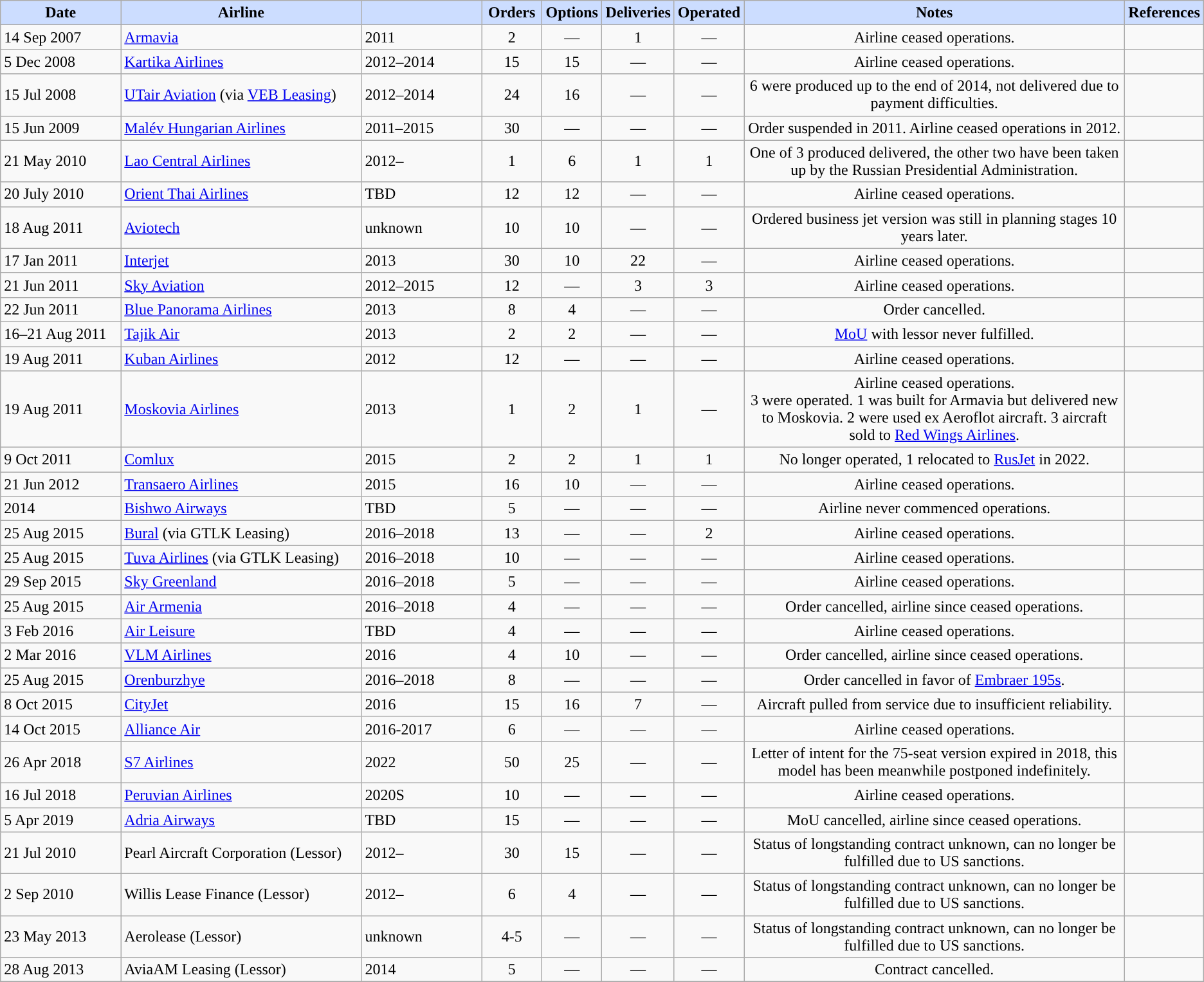<table class="wikitable sortable" style="text-align:left;">
<tr>
<th style="width: 10%; background-color:#ccddff;" data-sort-type="date">Date</th>
<th style="width: 20%; background-color:#ccddff;">Airline</th>
<th style="width: 10%; background-color:#ccddff;"></th>
<th style="width: 5%; background-color:#ccddff;" data-sort-type="number">Orders</th>
<th style="width: 5%;background-color:#ccddff;" data-sort-type="number">Options</th>
<th style="background-color:#ccddff;" data-sort-type="number">Deliveries</th>
<th style="background-color:#ccddff;" data-sort-type="number">Operated</th>
<th style="background-color:#ccddff;" class="unsortable">Notes</th>
<th style="background-color:#ccddff;" class="unsortable">References</th>
</tr>
<tr>
<td>14 Sep 2007</td>
<td> <a href='#'>Armavia</a></td>
<td>2011</td>
<td Style="text-align: center;">2</td>
<td Style="text-align: center;">—</td>
<td Style="text-align: center;">1</td>
<td Style="text-align: center;">—</td>
<td Style="text-align: center;">Airline ceased operations.</td>
<td></td>
</tr>
<tr>
<td>5 Dec 2008</td>
<td> <a href='#'>Kartika Airlines</a></td>
<td>2012–2014</td>
<td Style="text-align: center;">15</td>
<td Style="text-align: center;">15</td>
<td Style="text-align: center;">—</td>
<td Style="text-align: center;">—</td>
<td Style="text-align: center;">Airline ceased operations.</td>
<td></td>
</tr>
<tr>
<td>15 Jul 2008</td>
<td> <a href='#'>UTair Aviation</a> (via <a href='#'>VEB Leasing</a>)</td>
<td>2012–2014</td>
<td Style="text-align: center;">24</td>
<td Style="text-align: center;">16</td>
<td Style="text-align: center;">—</td>
<td Style="text-align: center;">—</td>
<td Style="text-align: center;">6 were produced up to the end of 2014, not delivered due to payment difficulties.</td>
<td></td>
</tr>
<tr>
<td>15 Jun 2009</td>
<td> <a href='#'>Malév Hungarian Airlines</a></td>
<td>2011–2015</td>
<td Style="text-align: center;">30</td>
<td Style="text-align: center;">—</td>
<td Style="text-align: center;">—</td>
<td Style="text-align: center;">—</td>
<td Style="text-align: center;">Order suspended in 2011. Airline ceased operations in 2012.</td>
<td></td>
</tr>
<tr>
<td>21 May 2010</td>
<td> <a href='#'>Lao Central Airlines</a></td>
<td>2012–</td>
<td Style="text-align: center;">1</td>
<td Style="text-align: center;">6</td>
<td Style="text-align: center;">1</td>
<td Style="text-align: center;">1</td>
<td Style="text-align: center;">One of 3 produced delivered, the other two have been taken up by the Russian Presidential Administration.</td>
<td></td>
</tr>
<tr>
<td>20 July 2010</td>
<td> <a href='#'>Orient Thai Airlines</a></td>
<td>TBD</td>
<td Style="text-align: center;">12</td>
<td Style="text-align: center;">12</td>
<td Style="text-align: center;">—</td>
<td Style="text-align: center;">—</td>
<td Style="text-align: center;">Airline ceased operations.</td>
<td></td>
</tr>
<tr>
<td>18 Aug 2011</td>
<td Align="left"> <a href='#'>Aviotech</a></td>
<td>unknown</td>
<td Style="text-align: center;">10</td>
<td Style="text-align: center;">10</td>
<td Style="text-align: center;">—</td>
<td Style="text-align: center;">—</td>
<td Style="text-align: center;">Ordered business jet version was still in planning stages 10 years later.</td>
<td></td>
</tr>
<tr>
<td>17 Jan 2011</td>
<td> <a href='#'>Interjet</a></td>
<td>2013</td>
<td Style="text-align: center;">30</td>
<td Style="text-align: center;">10</td>
<td Style="text-align: center;">22</td>
<td Style="text-align: center;">—</td>
<td Style="text-align: center;">Airline ceased operations.</td>
<td></td>
</tr>
<tr>
<td>21 Jun 2011</td>
<td> <a href='#'>Sky Aviation</a></td>
<td>2012–2015</td>
<td Style="text-align: center;">12</td>
<td Style="text-align: center;">—</td>
<td Style="text-align: center;">3</td>
<td Style="text-align: center;">3</td>
<td Style="text-align: center;">Airline ceased operations.</td>
<td></td>
</tr>
<tr>
<td>22 Jun 2011</td>
<td> <a href='#'>Blue Panorama Airlines</a></td>
<td>2013</td>
<td Style="text-align: center;">8</td>
<td Style="text-align: center;">4</td>
<td Style="text-align: center;">—</td>
<td Style="text-align: center;">—</td>
<td Style="text-align: center;">Order cancelled.</td>
<td></td>
</tr>
<tr>
<td>16–21 Aug 2011</td>
<td Align="left"> <a href='#'>Tajik Air</a></td>
<td>2013</td>
<td Style="text-align: center;">2</td>
<td Style="text-align: center;">2</td>
<td Style="text-align: center;">—</td>
<td Style="text-align: center;">—</td>
<td Style="text-align: center;"><a href='#'>MoU</a> with lessor never fulfilled.</td>
<td></td>
</tr>
<tr>
<td>19 Aug 2011</td>
<td> <a href='#'>Kuban Airlines</a></td>
<td>2012</td>
<td Style="text-align: center;">12</td>
<td Style="text-align: center;">—</td>
<td Style="text-align: center;">—</td>
<td Style="text-align: center;">—</td>
<td Style="text-align: center;">Airline ceased operations.</td>
<td></td>
</tr>
<tr>
<td>19 Aug 2011</td>
<td> <a href='#'>Moskovia Airlines</a></td>
<td>2013</td>
<td Style="text-align: center;">1</td>
<td Style="text-align: center;">2</td>
<td Style="text-align: center;">1</td>
<td Style="text-align: center;">—</td>
<td Style="text-align: center;">Airline ceased operations. <br>3 were operated. 1 was built for Armavia but delivered new to Moskovia. 2 were used ex Aeroflot aircraft. 3 aircraft sold to <a href='#'>Red Wings Airlines</a>.</td>
<td></td>
</tr>
<tr>
<td>9 Oct 2011</td>
<td Align="left"> <a href='#'>Comlux</a></td>
<td>2015</td>
<td Style="text-align: center;">2</td>
<td Style="text-align: center;">2</td>
<td Style="text-align: center;">1</td>
<td Style="text-align: center;">1</td>
<td Style="text-align: center;">No longer operated, 1 relocated to <a href='#'>RusJet</a> in 2022.</td>
<td></td>
</tr>
<tr>
<td>21 Jun 2012</td>
<td> <a href='#'>Transaero Airlines</a></td>
<td>2015</td>
<td Style="text-align: center;">16</td>
<td Style="text-align: center;">10</td>
<td Style="text-align: center;">—</td>
<td Style="text-align: center;">—</td>
<td Style="text-align: center;">Airline ceased operations.</td>
<td></td>
</tr>
<tr>
<td>2014</td>
<td Align="left"> <a href='#'>Bishwo Airways</a></td>
<td>TBD</td>
<td Style="text-align: center;">5</td>
<td Style="text-align: center;">—</td>
<td Style="text-align: center;">—</td>
<td Style="text-align: center;">—</td>
<td Style="text-align: center;">Airline never commenced operations.</td>
<td></td>
</tr>
<tr>
<td>25 Aug 2015</td>
<td> <a href='#'>Bural</a> (via GTLK Leasing)</td>
<td>2016–2018</td>
<td Style="text-align: center;">13</td>
<td Style="text-align: center;">—</td>
<td Style="text-align: center;">—</td>
<td Style="text-align: center;">2</td>
<td Style="text-align: center;">Airline ceased operations.</td>
<td></td>
</tr>
<tr>
<td>25 Aug 2015</td>
<td> <a href='#'>Tuva Airlines</a> (via GTLK Leasing)</td>
<td>2016–2018</td>
<td Style="text-align: center;">10</td>
<td Style="text-align: center;">—</td>
<td Style="text-align: center;">—</td>
<td Style="text-align: center;">—</td>
<td Style="text-align: center;">Airline ceased operations.</td>
<td></td>
</tr>
<tr>
<td>29 Sep 2015</td>
<td> <a href='#'>Sky Greenland</a></td>
<td>2016–2018</td>
<td Style="text-align: center;">5</td>
<td Style="text-align: center;">—</td>
<td Style="text-align: center;">—</td>
<td Style="text-align: center;">—</td>
<td Style="text-align: center;">Airline ceased operations.</td>
<td></td>
</tr>
<tr>
<td>25 Aug 2015</td>
<td> <a href='#'>Air Armenia</a></td>
<td>2016–2018</td>
<td Style="text-align: center;">4</td>
<td Style="text-align: center;">—</td>
<td Style="text-align: center;">—</td>
<td Style="text-align: center;">—</td>
<td Style="text-align: center;">Order cancelled, airline since ceased operations.</td>
<td></td>
</tr>
<tr>
<td>3 Feb 2016</td>
<td Align="left"> <a href='#'>Air Leisure</a></td>
<td>TBD</td>
<td Style="text-align: center;">4</td>
<td Style="text-align: center;">—</td>
<td Style="text-align: center;">—</td>
<td Style="text-align: center;">—</td>
<td Style="text-align: center;">Airline ceased operations.</td>
<td></td>
</tr>
<tr>
<td>2 Mar 2016</td>
<td> <a href='#'>VLM Airlines</a></td>
<td>2016</td>
<td Style="text-align: center;">4</td>
<td Style="text-align: center;">10</td>
<td Style="text-align: center;">—</td>
<td Style="text-align: center;">—</td>
<td Style="text-align: center;">Order cancelled, airline since ceased operations.</td>
<td></td>
</tr>
<tr>
<td>25 Aug 2015</td>
<td> <a href='#'>Orenburzhye</a></td>
<td>2016–2018</td>
<td Style="text-align: center;">8</td>
<td Style="text-align: center;">—</td>
<td Style="text-align: center;">—</td>
<td Style="text-align: center;">—</td>
<td Style="text-align: center;">Order cancelled in favor of <a href='#'>Embraer 195s</a>.</td>
<td></td>
</tr>
<tr>
<td>8 Oct 2015</td>
<td> <a href='#'>CityJet</a></td>
<td>2016</td>
<td Style="text-align: center;">15</td>
<td Style="text-align: center;">16</td>
<td Style="text-align: center;">7</td>
<td Style="text-align: center;">—</td>
<td Style="text-align: center;">Aircraft pulled from service due to insufficient reliability.</td>
<td></td>
</tr>
<tr>
<td>14 Oct 2015</td>
<td> <a href='#'>Alliance Air</a></td>
<td>2016-2017</td>
<td Style="text-align: center;">6</td>
<td Style="text-align: center;">—</td>
<td Style="text-align: center;">—</td>
<td Style="text-align: center;">—</td>
<td Style="text-align: center;">Airline ceased operations.</td>
<td></td>
</tr>
<tr>
<td>26 Apr 2018</td>
<td Align="left"> <a href='#'>S7 Airlines</a></td>
<td>2022</td>
<td Style="text-align: center;">50</td>
<td Style="text-align: center;">25</td>
<td Style="text-align: center;">—</td>
<td Style="text-align: center;">—</td>
<td Style="text-align: center;">Letter of intent for the 75-seat version expired in 2018, this model has been meanwhile postponed indefinitely.</td>
<td></td>
</tr>
<tr>
<td>16 Jul 2018</td>
<td Align="left"> <a href='#'>Peruvian Airlines</a></td>
<td>2020S</td>
<td Style="text-align: center;">10</td>
<td Style="text-align: center;">—</td>
<td Style="text-align: center;">—</td>
<td Style="text-align: center;">—</td>
<td Style="text-align: center;">Airline ceased operations.</td>
<td></td>
</tr>
<tr>
<td>5 Apr 2019</td>
<td> <a href='#'>Adria Airways</a></td>
<td>TBD</td>
<td Style="text-align: center;">15</td>
<td Style="text-align: center;">—</td>
<td Style="text-align: center;">—</td>
<td Style="text-align: center;">—</td>
<td Style="text-align: center;">MoU cancelled, airline since ceased operations.</td>
<td></td>
</tr>
<tr>
<td>21 Jul 2010</td>
<td Align="left"> Pearl Aircraft Corporation (Lessor)</td>
<td>2012–</td>
<td Style="text-align: center;">30</td>
<td Style="text-align: center;">15</td>
<td Style="text-align: center;">—</td>
<td Style="text-align: center;">—</td>
<td Style="text-align: center;">Status of longstanding contract unknown, can no longer be fulfilled due to US sanctions.</td>
<td></td>
</tr>
<tr>
<td>2 Sep 2010</td>
<td Align="left"> Willis Lease Finance (Lessor)</td>
<td>2012–</td>
<td Style="text-align: center;">6</td>
<td Style="text-align: center;">4</td>
<td Style="text-align: center;">—</td>
<td Style="text-align: center;">—</td>
<td Style="text-align: center;">Status of longstanding contract unknown, can no longer be fulfilled due to US sanctions.</td>
<td></td>
</tr>
<tr>
<td>23 May 2013</td>
<td Align="left"> Aerolease (Lessor)</td>
<td>unknown</td>
<td Style="text-align: center;">4-5</td>
<td Style="text-align: center;">—</td>
<td Style="text-align: center;">—</td>
<td Style="text-align: center;">—</td>
<td Style="text-align: center;">Status of longstanding contract unknown, can no longer be fulfilled due to US sanctions.</td>
<td></td>
</tr>
<tr>
<td>28 Aug 2013</td>
<td Align="left"> AviaAM Leasing (Lessor)</td>
<td>2014</td>
<td Style="text-align: center;">5</td>
<td Style="text-align: center;">—</td>
<td Style="text-align: center;">—</td>
<td Style="text-align: center;">—</td>
<td Style="text-align: center;">Contract cancelled.</td>
<td></td>
</tr>
<tr>
</tr>
</table>
